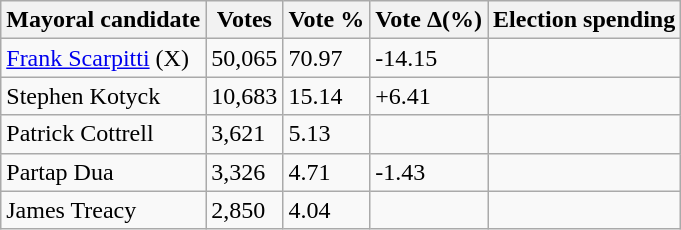<table class="wikitable">
<tr>
<th>Mayoral candidate</th>
<th>Votes</th>
<th>Vote %</th>
<th>Vote Δ(%)</th>
<th>Election spending</th>
</tr>
<tr>
<td><a href='#'>Frank Scarpitti</a> (X)</td>
<td>50,065</td>
<td>70.97</td>
<td>-14.15</td>
<td></td>
</tr>
<tr>
<td>Stephen Kotyck</td>
<td>10,683</td>
<td>15.14</td>
<td>+6.41</td>
<td></td>
</tr>
<tr>
<td>Patrick Cottrell</td>
<td>3,621</td>
<td>5.13</td>
<td></td>
<td></td>
</tr>
<tr>
<td>Partap Dua</td>
<td>3,326</td>
<td>4.71</td>
<td>-1.43</td>
<td></td>
</tr>
<tr>
<td>James Treacy</td>
<td>2,850</td>
<td>4.04</td>
<td></td>
<td></td>
</tr>
</table>
